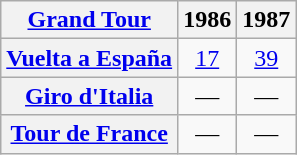<table class="wikitable plainrowheaders">
<tr>
<th scope="col"><a href='#'>Grand Tour</a></th>
<th scope="col">1986</th>
<th scope="col">1987</th>
</tr>
<tr style="text-align:center;">
<th scope="row"> <a href='#'>Vuelta a España</a></th>
<td style="text-align:center;"><a href='#'>17</a></td>
<td style="text-align:center;"><a href='#'>39</a></td>
</tr>
<tr style="text-align:center;">
<th scope="row"> <a href='#'>Giro d'Italia</a></th>
<td>—</td>
<td>—</td>
</tr>
<tr style="text-align:center;">
<th scope="row"> <a href='#'>Tour de France</a></th>
<td>—</td>
<td>—</td>
</tr>
</table>
